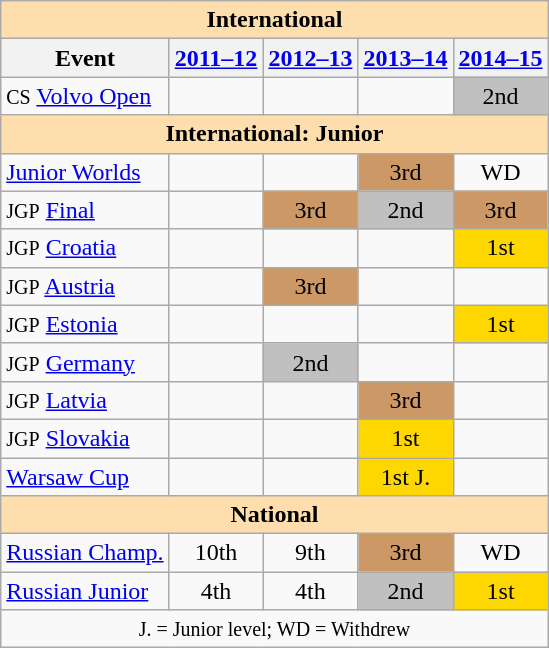<table class="wikitable" style="text-align:center">
<tr>
<th style="background-color: #ffdead; " colspan=5 align=center><strong>International</strong></th>
</tr>
<tr>
<th>Event</th>
<th><a href='#'>2011–12</a></th>
<th><a href='#'>2012–13</a></th>
<th><a href='#'>2013–14</a></th>
<th><a href='#'>2014–15</a></th>
</tr>
<tr>
<td align=left><small>CS</small> <a href='#'>Volvo Open</a></td>
<td></td>
<td></td>
<td></td>
<td bgcolor=silver>2nd</td>
</tr>
<tr>
<th style="background-color: #ffdead; " colspan=5 align=center><strong>International: Junior</strong></th>
</tr>
<tr>
<td align=left><a href='#'>Junior Worlds</a></td>
<td></td>
<td></td>
<td bgcolor=cc9966>3rd</td>
<td>WD</td>
</tr>
<tr>
<td align=left><small>JGP</small> <a href='#'>Final</a></td>
<td></td>
<td bgcolor=cc9966>3rd</td>
<td bgcolor=silver>2nd</td>
<td bgcolor=cc9966>3rd</td>
</tr>
<tr>
<td align=left><small>JGP</small> <a href='#'>Croatia</a></td>
<td></td>
<td></td>
<td></td>
<td bgcolor=gold>1st</td>
</tr>
<tr>
<td align=left><small>JGP</small> <a href='#'>Austria</a></td>
<td></td>
<td bgcolor=cc9966>3rd</td>
<td></td>
<td></td>
</tr>
<tr>
<td align=left><small>JGP</small> <a href='#'>Estonia</a></td>
<td></td>
<td></td>
<td></td>
<td bgcolor=gold>1st</td>
</tr>
<tr>
<td align=left><small>JGP</small> <a href='#'>Germany</a></td>
<td></td>
<td bgcolor=silver>2nd</td>
<td></td>
<td></td>
</tr>
<tr>
<td align=left><small>JGP</small> <a href='#'>Latvia</a></td>
<td></td>
<td></td>
<td bgcolor=cc9966>3rd</td>
<td></td>
</tr>
<tr>
<td align=left><small>JGP</small> <a href='#'>Slovakia</a></td>
<td></td>
<td></td>
<td bgcolor=gold>1st</td>
<td></td>
</tr>
<tr>
<td align=left><a href='#'>Warsaw Cup</a></td>
<td></td>
<td></td>
<td bgcolor=gold>1st J.</td>
<td></td>
</tr>
<tr>
<th style="background-color: #ffdead; " colspan=5 align=center><strong>National</strong></th>
</tr>
<tr>
<td align=left><a href='#'>Russian Champ.</a></td>
<td>10th</td>
<td>9th</td>
<td bgcolor=cc9966>3rd</td>
<td>WD</td>
</tr>
<tr>
<td align=left><a href='#'>Russian Junior</a></td>
<td>4th</td>
<td>4th</td>
<td bgcolor=silver>2nd</td>
<td bgcolor=gold>1st</td>
</tr>
<tr>
<td colspan=5 align=center><small> J. = Junior level; WD = Withdrew </small></td>
</tr>
</table>
